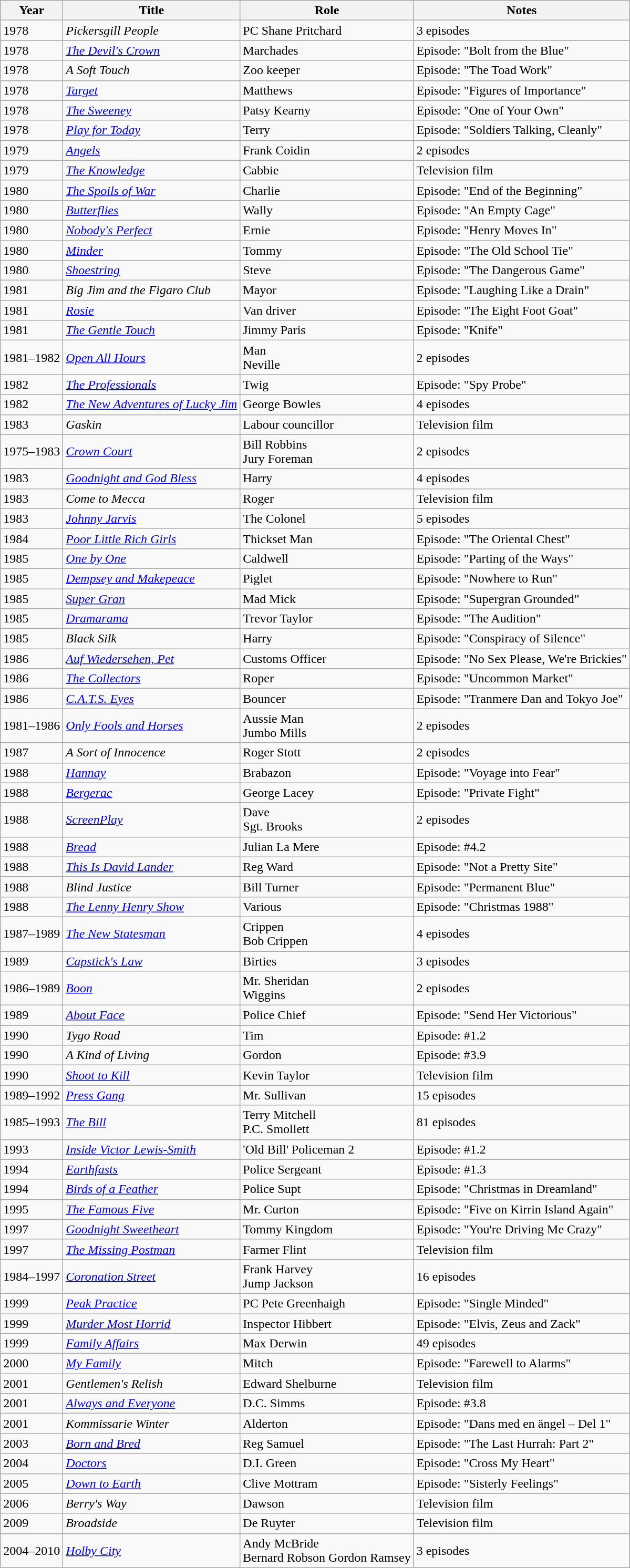<table class="wikitable sortable">
<tr>
<th>Year</th>
<th>Title</th>
<th>Role</th>
<th class="unsortable">Notes</th>
</tr>
<tr>
<td>1978</td>
<td><em>Pickersgill People</em></td>
<td>PC Shane Pritchard</td>
<td>3 episodes</td>
</tr>
<tr>
<td>1978</td>
<td><em><a href='#'>The Devil's Crown</a></em></td>
<td>Marchades</td>
<td>Episode: "Bolt from the Blue"</td>
</tr>
<tr>
<td>1978</td>
<td><em>A Soft Touch</em></td>
<td>Zoo keeper</td>
<td>Episode: "The Toad Work"</td>
</tr>
<tr>
<td>1978</td>
<td><em><a href='#'>Target</a></em></td>
<td>Matthews</td>
<td>Episode: "Figures of Importance"</td>
</tr>
<tr>
<td>1978</td>
<td><em><a href='#'>The Sweeney</a></em></td>
<td>Patsy Kearny</td>
<td>Episode: "One of Your Own"</td>
</tr>
<tr>
<td>1978</td>
<td><em><a href='#'>Play for Today</a></em></td>
<td>Terry</td>
<td>Episode: "Soldiers Talking, Cleanly"</td>
</tr>
<tr>
<td>1979</td>
<td><em><a href='#'>Angels</a></em></td>
<td>Frank Coidin</td>
<td>2 episodes</td>
</tr>
<tr>
<td>1979</td>
<td><em><a href='#'>The Knowledge</a></em></td>
<td>Cabbie</td>
<td>Television film</td>
</tr>
<tr>
<td>1980</td>
<td><em><a href='#'>The Spoils of War</a></em></td>
<td>Charlie</td>
<td>Episode: "End of the Beginning"</td>
</tr>
<tr>
<td>1980</td>
<td><em><a href='#'>Butterflies</a></em></td>
<td>Wally</td>
<td>Episode: "An Empty Cage"</td>
</tr>
<tr>
<td>1980</td>
<td><em><a href='#'>Nobody's Perfect</a></em></td>
<td>Ernie</td>
<td>Episode: "Henry Moves In"</td>
</tr>
<tr>
<td>1980</td>
<td><em><a href='#'>Minder</a></em></td>
<td>Tommy</td>
<td>Episode: "The Old School Tie"</td>
</tr>
<tr>
<td>1980</td>
<td><em><a href='#'>Shoestring</a></em></td>
<td>Steve</td>
<td>Episode: "The Dangerous Game"</td>
</tr>
<tr>
<td>1981</td>
<td><em>Big Jim and the Figaro Club</em></td>
<td>Mayor</td>
<td>Episode: "Laughing Like a Drain"</td>
</tr>
<tr>
<td>1981</td>
<td><em><a href='#'>Rosie</a></em></td>
<td>Van driver</td>
<td>Episode: "The Eight Foot Goat"</td>
</tr>
<tr>
<td>1981</td>
<td><em><a href='#'>The Gentle Touch</a></em></td>
<td>Jimmy Paris</td>
<td>Episode: "Knife"</td>
</tr>
<tr>
<td>1981–1982</td>
<td><em><a href='#'>Open All Hours</a></em></td>
<td>Man<br>Neville</td>
<td>2 episodes</td>
</tr>
<tr>
<td>1982</td>
<td><em><a href='#'>The Professionals</a></em></td>
<td>Twig</td>
<td>Episode: "Spy Probe"</td>
</tr>
<tr>
<td>1982</td>
<td><em><a href='#'>The New Adventures of Lucky Jim</a></em></td>
<td>George Bowles</td>
<td>4 episodes</td>
</tr>
<tr>
<td>1983</td>
<td><em>Gaskin</em></td>
<td>Labour councillor</td>
<td>Television film</td>
</tr>
<tr>
<td>1975–1983</td>
<td><em><a href='#'>Crown Court</a></em></td>
<td>Bill Robbins<br>Jury Foreman</td>
<td>2 episodes</td>
</tr>
<tr>
<td>1983</td>
<td><em><a href='#'>Goodnight and God Bless</a></em></td>
<td>Harry</td>
<td>4 episodes</td>
</tr>
<tr>
<td>1983</td>
<td><em>Come to Mecca</em></td>
<td>Roger</td>
<td>Television film</td>
</tr>
<tr>
<td>1983</td>
<td><em><a href='#'>Johnny Jarvis</a></em></td>
<td>The Colonel</td>
<td>5 episodes</td>
</tr>
<tr>
<td>1984</td>
<td><em><a href='#'>Poor Little Rich Girls</a></em></td>
<td>Thickset Man</td>
<td>Episode: "The Oriental Chest"</td>
</tr>
<tr>
<td>1985</td>
<td><em><a href='#'>One by One</a></em></td>
<td>Caldwell</td>
<td>Episode: "Parting of the Ways"</td>
</tr>
<tr>
<td>1985</td>
<td><em><a href='#'>Dempsey and Makepeace</a></em></td>
<td>Piglet</td>
<td>Episode: "Nowhere to Run"</td>
</tr>
<tr>
<td>1985</td>
<td><em><a href='#'>Super Gran</a></em></td>
<td>Mad Mick</td>
<td>Episode: "Supergran Grounded"</td>
</tr>
<tr>
<td>1985</td>
<td><em><a href='#'>Dramarama</a></em></td>
<td>Trevor Taylor</td>
<td>Episode: "The Audition"</td>
</tr>
<tr>
<td>1985</td>
<td><em>Black Silk</em></td>
<td>Harry</td>
<td>Episode: "Conspiracy of Silence"</td>
</tr>
<tr>
<td>1986</td>
<td><em><a href='#'>Auf Wiedersehen, Pet</a></em></td>
<td>Customs Officer</td>
<td>Episode: "No Sex Please, We're Brickies"</td>
</tr>
<tr>
<td>1986</td>
<td><em><a href='#'>The Collectors</a></em></td>
<td>Roper</td>
<td>Episode: "Uncommon Market"</td>
</tr>
<tr>
<td>1986</td>
<td><em><a href='#'>C.A.T.S. Eyes</a></em></td>
<td>Bouncer</td>
<td>Episode: "Tranmere Dan and Tokyo Joe"</td>
</tr>
<tr>
<td>1981–1986</td>
<td><em><a href='#'>Only Fools and Horses</a></em></td>
<td>Aussie Man<br>Jumbo Mills</td>
<td>2 episodes</td>
</tr>
<tr>
<td>1987</td>
<td><em>A Sort of Innocence</em></td>
<td>Roger Stott</td>
<td>2 episodes</td>
</tr>
<tr>
<td>1988</td>
<td><em><a href='#'>Hannay</a></em></td>
<td>Brabazon</td>
<td>Episode: "Voyage into Fear"</td>
</tr>
<tr>
<td>1988</td>
<td><em><a href='#'>Bergerac</a></em></td>
<td>George Lacey</td>
<td>Episode: "Private Fight"</td>
</tr>
<tr>
<td>1988</td>
<td><em><a href='#'>ScreenPlay</a></em></td>
<td>Dave<br>Sgt. Brooks</td>
<td>2 episodes</td>
</tr>
<tr>
<td>1988</td>
<td><em><a href='#'>Bread</a></em></td>
<td>Julian La Mere</td>
<td>Episode: #4.2</td>
</tr>
<tr>
<td>1988</td>
<td><em><a href='#'>This Is David Lander</a></em></td>
<td>Reg Ward</td>
<td>Episode: "Not a Pretty Site"</td>
</tr>
<tr>
<td>1988</td>
<td><em>Blind Justice</em></td>
<td>Bill Turner</td>
<td>Episode: "Permanent Blue"</td>
</tr>
<tr>
<td>1988</td>
<td><em><a href='#'>The Lenny Henry Show</a></em></td>
<td>Various</td>
<td>Episode: "Christmas 1988"</td>
</tr>
<tr>
<td>1987–1989</td>
<td><em><a href='#'>The New Statesman</a></em></td>
<td>Crippen<br>Bob Crippen</td>
<td>4 episodes</td>
</tr>
<tr>
<td>1989</td>
<td><em><a href='#'>Capstick's Law</a></em></td>
<td>Birties</td>
<td>3 episodes</td>
</tr>
<tr>
<td>1986–1989</td>
<td><em><a href='#'>Boon</a></em></td>
<td>Mr. Sheridan<br>Wiggins</td>
<td>2 episodes</td>
</tr>
<tr>
<td>1989</td>
<td><em><a href='#'>About Face</a></em></td>
<td>Police Chief</td>
<td>Episode: "Send Her Victorious"</td>
</tr>
<tr>
<td>1990</td>
<td><em>Tygo Road</em></td>
<td>Tim</td>
<td>Episode: #1.2</td>
</tr>
<tr>
<td>1990</td>
<td><em>A Kind of Living</em></td>
<td>Gordon</td>
<td>Episode: #3.9</td>
</tr>
<tr>
<td>1990</td>
<td><em><a href='#'>Shoot to Kill</a></em></td>
<td>Kevin Taylor</td>
<td>Television film</td>
</tr>
<tr>
<td>1989–1992</td>
<td><em><a href='#'>Press Gang</a></em></td>
<td>Mr. Sullivan</td>
<td>15 episodes</td>
</tr>
<tr>
<td>1985–1993</td>
<td><em><a href='#'>The Bill</a></em></td>
<td>Terry Mitchell<br>P.C. Smollett</td>
<td>81 episodes</td>
</tr>
<tr>
<td>1993</td>
<td><em><a href='#'>Inside Victor Lewis-Smith</a></em></td>
<td>'Old Bill' Policeman 2</td>
<td>Episode: #1.2</td>
</tr>
<tr>
<td>1994</td>
<td><em><a href='#'>Earthfasts</a></em></td>
<td>Police Sergeant</td>
<td>Episode: #1.3</td>
</tr>
<tr>
<td>1994</td>
<td><em><a href='#'>Birds of a Feather</a></em></td>
<td>Police Supt</td>
<td>Episode: "Christmas in Dreamland"</td>
</tr>
<tr>
<td>1995</td>
<td><em><a href='#'>The Famous Five</a></em></td>
<td>Mr. Curton</td>
<td>Episode: "Five on Kirrin Island Again"</td>
</tr>
<tr>
<td>1997</td>
<td><em><a href='#'>Goodnight Sweetheart</a></em></td>
<td>Tommy Kingdom</td>
<td>Episode: "You're Driving Me Crazy"</td>
</tr>
<tr>
<td>1997</td>
<td><em><a href='#'>The Missing Postman</a></em></td>
<td>Farmer Flint</td>
<td>Television film</td>
</tr>
<tr>
<td>1984–1997</td>
<td><em><a href='#'>Coronation Street</a></em></td>
<td>Frank Harvey<br>Jump Jackson</td>
<td>16 episodes</td>
</tr>
<tr>
<td>1999</td>
<td><em><a href='#'>Peak Practice</a></em></td>
<td>PC Pete Greenhaigh</td>
<td>Episode: "Single Minded"</td>
</tr>
<tr>
<td>1999</td>
<td><em><a href='#'>Murder Most Horrid</a></em></td>
<td>Inspector Hibbert</td>
<td>Episode: "Elvis, Zeus and Zack"</td>
</tr>
<tr>
<td>1999</td>
<td><em><a href='#'>Family Affairs</a></em></td>
<td>Max Derwin</td>
<td>49 episodes</td>
</tr>
<tr>
<td>2000</td>
<td><em><a href='#'>My Family</a></em></td>
<td>Mitch</td>
<td>Episode: "Farewell to Alarms"</td>
</tr>
<tr>
<td>2001</td>
<td><em>Gentlemen's Relish</em></td>
<td>Edward Shelburne</td>
<td>Television film</td>
</tr>
<tr>
<td>2001</td>
<td><em><a href='#'>Always and Everyone</a></em></td>
<td>D.C. Simms</td>
<td>Episode: #3.8</td>
</tr>
<tr>
<td>2001</td>
<td><em>Kommissarie Winter</em></td>
<td>Alderton</td>
<td>Episode: "Dans med en ängel – Del 1"</td>
</tr>
<tr>
<td>2003</td>
<td><em><a href='#'>Born and Bred</a></em></td>
<td>Reg Samuel</td>
<td>Episode: "The Last Hurrah: Part 2"</td>
</tr>
<tr>
<td>2004</td>
<td><em><a href='#'>Doctors</a></em></td>
<td>D.I. Green</td>
<td>Episode: "Cross My Heart"</td>
</tr>
<tr>
<td>2005</td>
<td><em><a href='#'>Down to Earth</a></em></td>
<td>Clive Mottram</td>
<td>Episode: "Sisterly Feelings"</td>
</tr>
<tr>
<td>2006</td>
<td><em>Berry's Way</em></td>
<td>Dawson</td>
<td>Television film</td>
</tr>
<tr>
<td>2009</td>
<td><em>Broadside</em></td>
<td>De Ruyter</td>
<td>Television film</td>
</tr>
<tr>
<td>2004–2010</td>
<td><em><a href='#'>Holby City</a></em></td>
<td>Andy McBride<br>Bernard Robson
Gordon Ramsey</td>
<td>3 episodes</td>
</tr>
</table>
